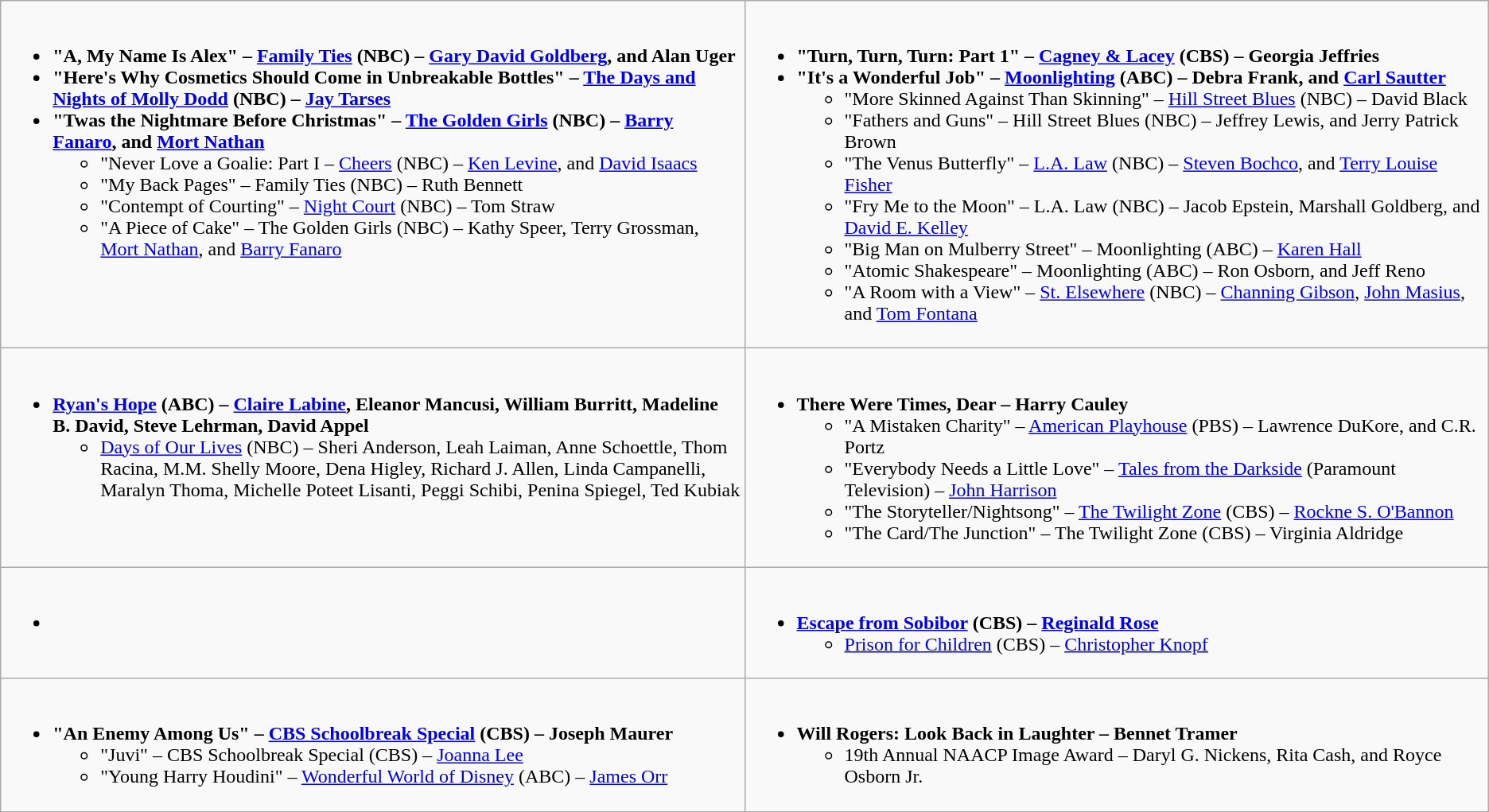<table class="wikitable">
<tr>
<td valign="top" width="50%"><br><ul><li><strong>"A, My Name Is Alex" – <a href='#'>Family Ties</a> (NBC) – <a href='#'>Gary David Goldberg</a>, and Alan Uger</strong></li><li><strong>"Here's Why Cosmetics Should Come in Unbreakable Bottles" – <a href='#'>The Days and Nights of Molly Dodd</a> (NBC) – <a href='#'>Jay Tarses</a></strong></li><li><strong>"Twas the Nightmare Before Christmas" – <a href='#'>The Golden Girls</a> (NBC) – <a href='#'>Barry Fanaro</a>, and <a href='#'>Mort Nathan</a></strong><ul><li>"Never Love a Goalie: Part I – <a href='#'>Cheers</a> (NBC) – <a href='#'>Ken Levine</a>, and <a href='#'>David Isaacs</a></li><li>"My Back Pages" – Family Ties (NBC) – Ruth Bennett</li><li>"Contempt of Courting" – <a href='#'>Night Court</a> (NBC) – Tom Straw</li><li>"A Piece of Cake" – The Golden Girls (NBC) – Kathy Speer, Terry Grossman, <a href='#'>Mort Nathan</a>, and <a href='#'>Barry Fanaro</a></li></ul></li></ul></td>
<td valign="top" width="50%"><br><ul><li><strong>"Turn, Turn, Turn: Part 1" – <a href='#'>Cagney & Lacey</a> (CBS) – Georgia Jeffries</strong></li><li><strong>"It's a Wonderful Job" – <a href='#'>Moonlighting</a> (ABC) – Debra Frank, and <a href='#'>Carl Sautter</a></strong><ul><li>"More Skinned Against Than Skinning" – <a href='#'>Hill Street Blues</a> (NBC) – David Black</li><li>"Fathers and Guns" – Hill Street Blues (NBC) – Jeffrey Lewis, and Jerry Patrick Brown</li><li>"The Venus Butterfly" – <a href='#'>L.A. Law</a> (NBC) – <a href='#'>Steven Bochco</a>, and <a href='#'>Terry Louise Fisher</a></li><li>"Fry Me to the Moon" – L.A. Law (NBC) – Jacob Epstein, Marshall Goldberg, and <a href='#'>David E. Kelley</a></li><li>"Big Man on Mulberry Street" – Moonlighting (ABC) – <a href='#'>Karen Hall</a></li><li>"Atomic Shakespeare" – Moonlighting (ABC) – Ron Osborn, and Jeff Reno</li><li>"A Room with a View" – <a href='#'>St. Elsewhere</a> (NBC) – <a href='#'>Channing Gibson</a>, <a href='#'>John Masius</a>, and <a href='#'>Tom Fontana</a></li></ul></li></ul></td>
</tr>
<tr>
<td valign="top" width="50%"><br><ul><li><strong><a href='#'>Ryan's Hope</a> (ABC) – <a href='#'>Claire Labine</a>, Eleanor Mancusi, William Burritt, Madeline B. David, Steve Lehrman, David Appel</strong><ul><li><a href='#'>Days of Our Lives</a> (NBC) – Sheri Anderson, Leah Laiman, Anne Schoettle, Thom Racina, M.M. Shelly Moore, Dena Higley, Richard J. Allen, Linda Campanelli, Maralyn Thoma, Michelle Poteet Lisanti, Peggi Schibi, Penina Spiegel, Ted Kubiak</li></ul></li></ul></td>
<td valign="top" width="50%"><br><ul><li><strong>There Were Times, Dear – Harry Cauley</strong><ul><li>"A Mistaken Charity" – <a href='#'>American Playhouse</a> (PBS) – Lawrence DuKore, and C.R. Portz</li><li>"Everybody Needs a Little Love" – <a href='#'>Tales from the Darkside</a> (Paramount Television) – <a href='#'>John Harrison</a></li><li>"The Storyteller/Nightsong" – <a href='#'>The Twilight Zone</a> (CBS) – <a href='#'>Rockne S. O'Bannon</a></li><li>"The Card/The Junction" – The Twilight Zone (CBS) – Virginia Aldridge</li></ul></li></ul></td>
</tr>
<tr>
<td valign="top" width="50%"><br><ul><li></li></ul></td>
<td valign="top" width="50%"><br><ul><li><strong><a href='#'>Escape from Sobibor</a> (CBS) – <a href='#'>Reginald Rose</a></strong><ul><li><a href='#'>Prison for Children</a> (CBS) – <a href='#'>Christopher Knopf</a></li></ul></li></ul></td>
</tr>
<tr>
<td valign="top" width="50%"><br><ul><li><strong> "An Enemy Among Us" – <a href='#'>CBS Schoolbreak Special</a> (CBS) – Joseph Maurer</strong><ul><li>"Juvi" – CBS Schoolbreak Special (CBS) – <a href='#'>Joanna Lee</a></li><li>"Young Harry Houdini" – <a href='#'>Wonderful World of Disney</a> (ABC) – <a href='#'>James Orr</a></li></ul></li></ul></td>
<td valign="top" width="50%"><br><ul><li><strong>Will Rogers: Look Back in Laughter – Bennet Tramer</strong><ul><li>19th Annual NAACP Image Award – Daryl G. Nickens, Rita Cash, and Royce Osborn Jr.</li></ul></li></ul></td>
</tr>
</table>
